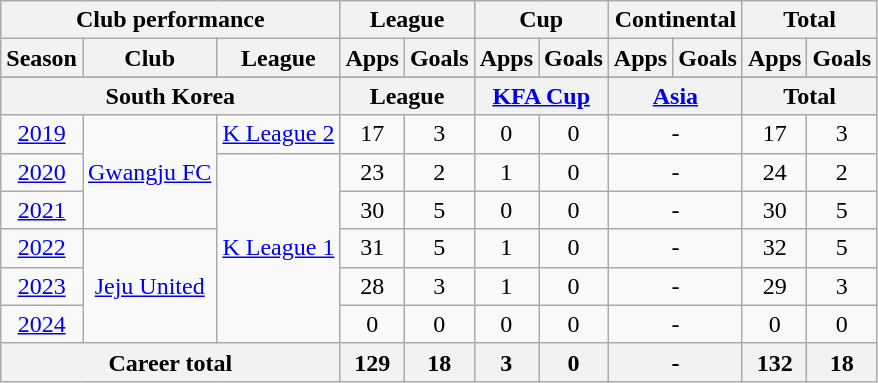<table class="wikitable" style="text-align:center">
<tr>
<th colspan=3>Club performance</th>
<th colspan=2>League</th>
<th colspan=2>Cup</th>
<th colspan=2>Continental</th>
<th colspan=2>Total</th>
</tr>
<tr>
<th>Season</th>
<th>Club</th>
<th>League</th>
<th>Apps</th>
<th>Goals</th>
<th>Apps</th>
<th>Goals</th>
<th>Apps</th>
<th>Goals</th>
<th>Apps</th>
<th>Goals</th>
</tr>
<tr>
</tr>
<tr>
<th colspan=3>South Korea</th>
<th colspan=2>League</th>
<th colspan=2><a href='#'>KFA Cup</a></th>
<th colspan=2><a href='#'>Asia</a></th>
<th colspan=2>Total</th>
</tr>
<tr>
<td><a href='#'>2019</a></td>
<td rowspan="3"><a href='#'>Gwangju FC</a></td>
<td rowspan="1"><a href='#'>K League 2</a></td>
<td>17</td>
<td>3</td>
<td>0</td>
<td>0</td>
<td colspan="2">-</td>
<td>17</td>
<td>3</td>
</tr>
<tr>
<td><a href='#'>2020</a></td>
<td rowspan="5"><a href='#'>K League 1</a></td>
<td>23</td>
<td>2</td>
<td>1</td>
<td>0</td>
<td colspan="2">-</td>
<td>24</td>
<td>2</td>
</tr>
<tr>
<td><a href='#'>2021</a></td>
<td>30</td>
<td>5</td>
<td>0</td>
<td>0</td>
<td colspan="2">-</td>
<td>30</td>
<td>5</td>
</tr>
<tr>
<td><a href='#'>2022</a></td>
<td rowspan="3"><a href='#'>Jeju United</a></td>
<td>31</td>
<td>5</td>
<td>1</td>
<td>0</td>
<td colspan="2">-</td>
<td>32</td>
<td>5</td>
</tr>
<tr>
<td><a href='#'>2023</a></td>
<td>28</td>
<td>3</td>
<td>1</td>
<td>0</td>
<td colspan="2">-</td>
<td>29</td>
<td>3</td>
</tr>
<tr>
<td><a href='#'>2024</a></td>
<td>0</td>
<td>0</td>
<td>0</td>
<td>0</td>
<td colspan="2">-</td>
<td>0</td>
<td>0</td>
</tr>
<tr>
<th colspan=3>Career total</th>
<th>129</th>
<th>18</th>
<th>3</th>
<th>0</th>
<th colspan="2">-</th>
<th>132</th>
<th>18</th>
</tr>
</table>
